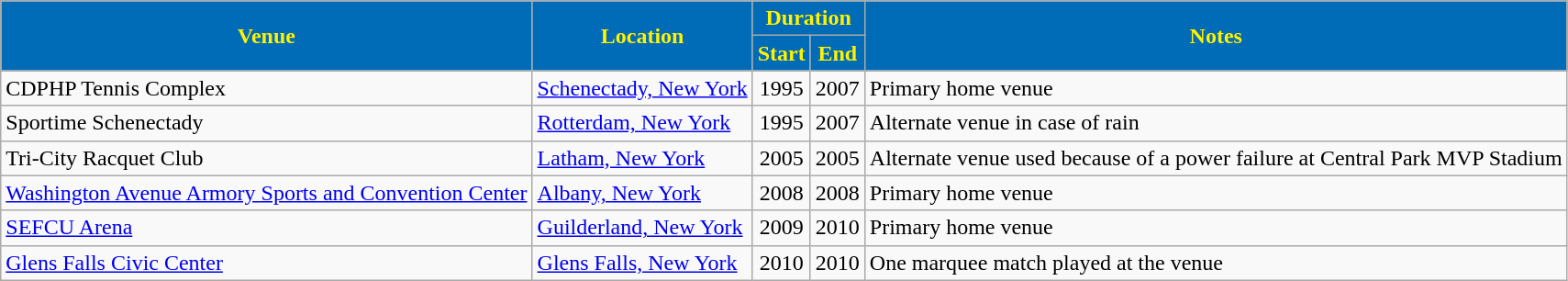<table class="wikitable" style="text-align:left">
<tr>
<th style="background:#006bb6; color:#fff200" rowspan="2">Venue</th>
<th style="background:#006bb6; color:#fff200" rowspan="2">Location</th>
<th style="background:#006bb6; color:#fff200" colspan="2">Duration</th>
<th style="background:#006bb6; color:#fff200" rowspan="2">Notes</th>
</tr>
<tr>
<th style="background:#006bb6; color:#fff200">Start</th>
<th style="background:#006bb6; color:#fff200">End</th>
</tr>
<tr>
<td>CDPHP Tennis Complex</td>
<td><a href='#'>Schenectady, New York</a></td>
<td align="center">1995</td>
<td align="center">2007</td>
<td>Primary home venue</td>
</tr>
<tr>
<td>Sportime Schenectady</td>
<td><a href='#'>Rotterdam, New York</a></td>
<td align="center">1995</td>
<td align="center">2007</td>
<td>Alternate venue in case of rain</td>
</tr>
<tr>
<td>Tri-City Racquet Club</td>
<td><a href='#'>Latham, New York</a></td>
<td align="center">2005</td>
<td align="center">2005</td>
<td>Alternate venue used because of a power failure at Central Park MVP Stadium</td>
</tr>
<tr>
<td><a href='#'>Washington Avenue Armory Sports and Convention Center</a></td>
<td><a href='#'>Albany, New York</a></td>
<td align="center">2008</td>
<td align="center">2008</td>
<td>Primary home venue</td>
</tr>
<tr>
<td><a href='#'>SEFCU Arena</a></td>
<td><a href='#'>Guilderland, New York</a></td>
<td align="center">2009</td>
<td align="center">2010</td>
<td>Primary home venue</td>
</tr>
<tr>
<td><a href='#'>Glens Falls Civic Center</a></td>
<td><a href='#'>Glens Falls, New York</a></td>
<td align="center">2010</td>
<td align="center">2010</td>
<td>One marquee match played at the venue</td>
</tr>
</table>
